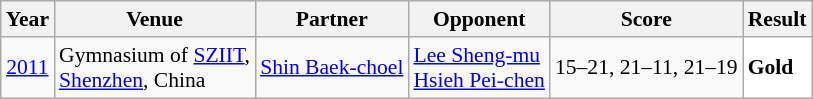<table class="sortable wikitable" style="font-size: 90%;">
<tr>
<th>Year</th>
<th>Venue</th>
<th>Partner</th>
<th>Opponent</th>
<th>Score</th>
<th>Result</th>
</tr>
<tr>
<td align="center"><a href='#'>2011</a></td>
<td align="left">Gymnasium of <a href='#'>SZIIT</a>,<br><a href='#'>Shenzhen</a>, China</td>
<td align="left"> <a href='#'>Shin Baek-choel</a></td>
<td align="left"> <a href='#'>Lee Sheng-mu</a><br> <a href='#'>Hsieh Pei-chen</a></td>
<td align="left">15–21, 21–11, 21–19</td>
<td style="text-align:left; background:white"> <strong>Gold</strong></td>
</tr>
</table>
